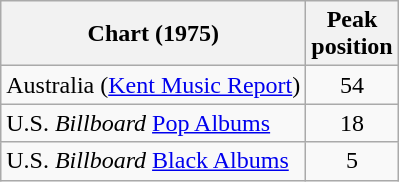<table class="wikitable">
<tr>
<th align="center">Chart (1975)</th>
<th align="center">Peak<br>position</th>
</tr>
<tr>
<td>Australia (<a href='#'>Kent Music Report</a>)</td>
<td style="text-align:center;">54</td>
</tr>
<tr>
<td align="left">U.S. <em>Billboard</em> <a href='#'>Pop Albums</a></td>
<td align="center">18</td>
</tr>
<tr>
<td align="left">U.S. <em>Billboard</em> <a href='#'>Black Albums</a></td>
<td align="center">5</td>
</tr>
</table>
